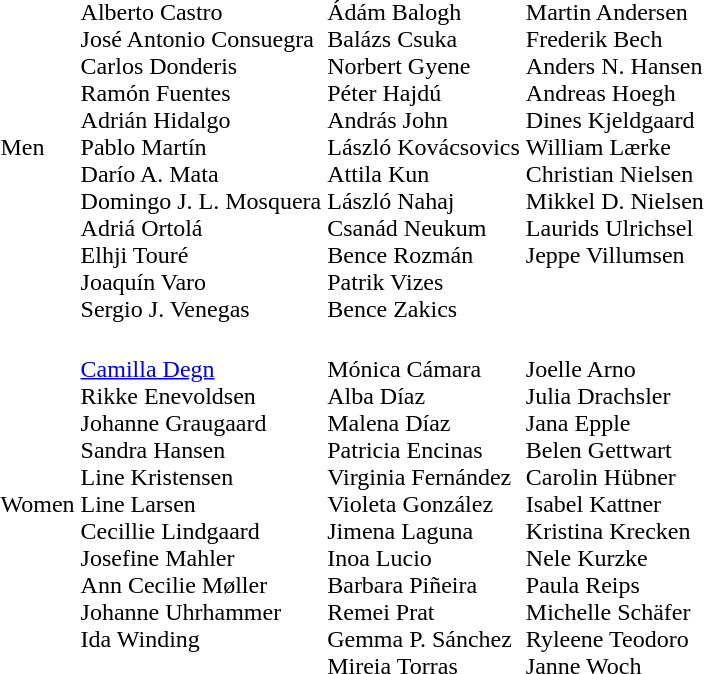<table>
<tr>
<td>Men<br></td>
<td><br>Alberto Castro<br>José Antonio Consuegra<br>Carlos Donderis<br>Ramón Fuentes<br>Adrián Hidalgo<br>Pablo Martín<br>Darío A. Mata<br>Domingo J. L. Mosquera<br>Adriá Ortolá<br>Elhji Touré<br>Joaquín Varo<br>Sergio J. Venegas</td>
<td><br>Ádám Balogh<br>Balázs Csuka<br>Norbert Gyene<br>Péter Hajdú<br>András John<br>László Kovácsovics<br>Attila Kun<br>László Nahaj<br>Csanád Neukum<br>Bence Rozmán<br>Patrik Vizes<br>Bence Zakics</td>
<td valign=top><br>Martin Andersen<br>Frederik Bech<br>Anders N. Hansen<br>Andreas Hoegh<br>Dines Kjeldgaard<br>William Lærke<br>Christian Nielsen<br>Mikkel D. Nielsen<br>Laurids Ulrichsel<br>Jeppe Villumsen</td>
</tr>
<tr>
<td>Women<br></td>
<td valign=top><br><a href='#'>Camilla Degn</a><br>Rikke Enevoldsen<br>Johanne Graugaard<br>Sandra Hansen<br>Line Kristensen<br>Line Larsen<br>Cecillie Lindgaard<br>Josefine Mahler<br>Ann Cecilie Møller<br>Johanne Uhrhammer<br>Ida Winding</td>
<td><br>Mónica Cámara<br>Alba Díaz<br>Malena Díaz<br>Patricia Encinas<br>Virginia Fernández<br>Violeta González<br>Jimena Laguna<br>Inoa Lucio<br>Barbara Piñeira<br>Remei Prat<br>Gemma P. Sánchez<br>Mireia Torras</td>
<td><br>Joelle Arno<br>Julia Drachsler<br>Jana Epple<br>Belen Gettwart<br>Carolin Hübner<br>Isabel Kattner<br>Kristina Krecken<br>Nele Kurzke<br>Paula Reips<br>Michelle Schäfer<br>Ryleene Teodoro<br>Janne Woch</td>
</tr>
</table>
